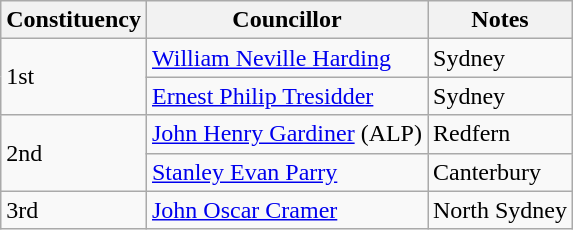<table class="wikitable">
<tr>
<th>Constituency</th>
<th>Councillor</th>
<th>Notes</th>
</tr>
<tr>
<td rowspan="2">1st</td>
<td><a href='#'>William Neville Harding</a></td>
<td>Sydney</td>
</tr>
<tr>
<td><a href='#'>Ernest Philip Tresidder</a></td>
<td>Sydney</td>
</tr>
<tr>
<td rowspan="2">2nd</td>
<td><a href='#'>John Henry Gardiner</a> (ALP)</td>
<td>Redfern</td>
</tr>
<tr>
<td><a href='#'>Stanley Evan Parry</a></td>
<td>Canterbury</td>
</tr>
<tr>
<td>3rd</td>
<td><a href='#'>John Oscar Cramer</a></td>
<td>North Sydney</td>
</tr>
</table>
